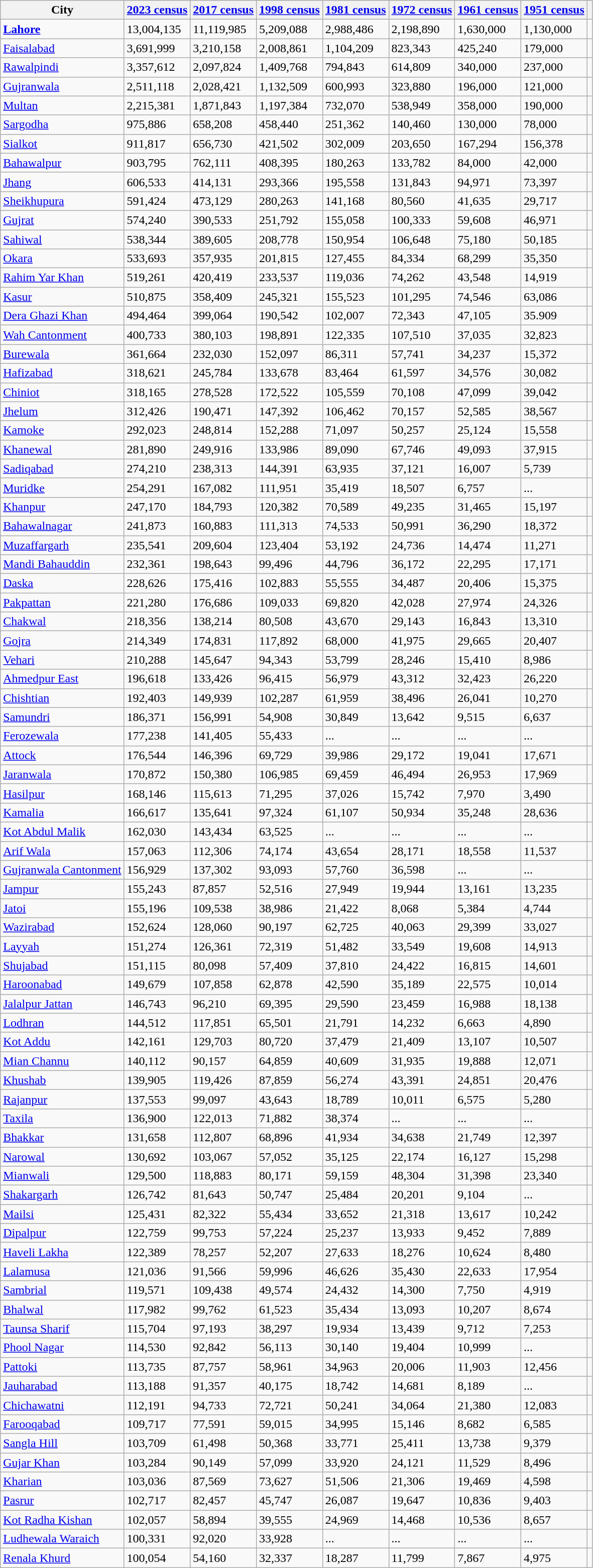<table class="wikitable static-row-numbers sortable">
<tr>
<th>City</th>
<th><a href='#'>2023 census</a></th>
<th><a href='#'>2017 census</a></th>
<th><a href='#'>1998 census</a></th>
<th data-sort-type="number"><a href='#'>1981 census</a></th>
<th data-sort-type="number"><a href='#'>1972 census</a></th>
<th><a href='#'>1961 census</a></th>
<th><a href='#'>1951 census</a></th>
<th></th>
</tr>
<tr>
<td><strong><a href='#'>Lahore</a></strong></td>
<td>13,004,135 </td>
<td>11,119,985 </td>
<td>5,209,088</td>
<td>2,988,486</td>
<td>2,198,890</td>
<td>1,630,000</td>
<td>1,130,000</td>
<td></td>
</tr>
<tr>
<td><a href='#'>Faisalabad</a></td>
<td>3,691,999 </td>
<td>3,210,158 </td>
<td>2,008,861</td>
<td>1,104,209</td>
<td>823,343</td>
<td>425,240</td>
<td>179,000</td>
<td></td>
</tr>
<tr>
<td><a href='#'>Rawalpindi</a></td>
<td>3,357,612 </td>
<td>2,097,824 </td>
<td>1,409,768</td>
<td>794,843</td>
<td>614,809</td>
<td>340,000</td>
<td>237,000</td>
<td></td>
</tr>
<tr>
<td><a href='#'>Gujranwala</a></td>
<td>2,511,118 </td>
<td>2,028,421 </td>
<td>1,132,509</td>
<td>600,993</td>
<td>323,880</td>
<td>196,000</td>
<td>121,000</td>
<td></td>
</tr>
<tr>
<td><a href='#'>Multan</a></td>
<td>2,215,381 </td>
<td>1,871,843 </td>
<td>1,197,384</td>
<td>732,070</td>
<td>538,949</td>
<td>358,000</td>
<td>190,000</td>
<td></td>
</tr>
<tr>
<td><a href='#'>Sargodha</a></td>
<td>975,886 </td>
<td>658,208 </td>
<td>458,440</td>
<td>251,362</td>
<td>140,460</td>
<td>130,000</td>
<td>78,000</td>
<td></td>
</tr>
<tr>
<td><a href='#'>Sialkot</a></td>
<td>911,817 </td>
<td>656,730 </td>
<td>421,502</td>
<td>302,009</td>
<td>203,650</td>
<td>167,294</td>
<td>156,378</td>
<td></td>
</tr>
<tr>
<td><a href='#'>Bahawalpur</a></td>
<td>903,795 </td>
<td>762,111 </td>
<td>408,395</td>
<td>180,263</td>
<td>133,782</td>
<td>84,000</td>
<td>42,000</td>
<td></td>
</tr>
<tr>
<td><a href='#'>Jhang</a></td>
<td>606,533 </td>
<td>414,131 </td>
<td>293,366</td>
<td>195,558</td>
<td>131,843</td>
<td>94,971</td>
<td>73,397</td>
<td></td>
</tr>
<tr>
<td><a href='#'>Sheikhupura</a></td>
<td>591,424 </td>
<td>473,129 </td>
<td>280,263</td>
<td>141,168</td>
<td>80,560</td>
<td>41,635</td>
<td>29,717</td>
<td></td>
</tr>
<tr>
<td><a href='#'>Gujrat</a></td>
<td>574,240 </td>
<td>390,533 </td>
<td>251,792</td>
<td>155,058</td>
<td>100,333</td>
<td>59,608</td>
<td>46,971</td>
<td></td>
</tr>
<tr>
<td><a href='#'>Sahiwal</a></td>
<td>538,344 </td>
<td>389,605 </td>
<td>208,778</td>
<td>150,954</td>
<td>106,648</td>
<td>75,180</td>
<td>50,185</td>
<td></td>
</tr>
<tr>
<td><a href='#'>Okara</a></td>
<td>533,693 </td>
<td>357,935 </td>
<td>201,815</td>
<td>127,455</td>
<td>84,334</td>
<td>68,299</td>
<td>35,350</td>
<td></td>
</tr>
<tr>
<td><a href='#'>Rahim Yar Khan</a></td>
<td>519,261 </td>
<td>420,419 </td>
<td>233,537</td>
<td>119,036</td>
<td>74,262</td>
<td>43,548</td>
<td>14,919</td>
<td></td>
</tr>
<tr>
<td><a href='#'>Kasur</a></td>
<td>510,875 </td>
<td>358,409 </td>
<td>245,321</td>
<td>155,523</td>
<td>101,295</td>
<td>74,546</td>
<td>63,086</td>
<td></td>
</tr>
<tr>
<td><a href='#'>Dera Ghazi Khan</a></td>
<td>494,464 </td>
<td>399,064 </td>
<td>190,542</td>
<td>102,007</td>
<td>72,343</td>
<td>47,105</td>
<td>35.909</td>
<td></td>
</tr>
<tr>
<td><a href='#'>Wah Cantonment</a></td>
<td>400,733 </td>
<td>380,103 </td>
<td>198,891</td>
<td>122,335</td>
<td>107,510</td>
<td>37,035</td>
<td>32,823</td>
<td></td>
</tr>
<tr>
<td><a href='#'>Burewala</a></td>
<td>361,664 </td>
<td>232,030 </td>
<td>152,097</td>
<td>86,311</td>
<td>57,741</td>
<td>34,237</td>
<td>15,372</td>
<td></td>
</tr>
<tr>
<td><a href='#'>Hafizabad</a></td>
<td>318,621 </td>
<td>245,784 </td>
<td>133,678</td>
<td>83,464</td>
<td>61,597</td>
<td>34,576</td>
<td>30,082</td>
<td></td>
</tr>
<tr>
<td><a href='#'>Chiniot</a></td>
<td>318,165 </td>
<td>278,528 </td>
<td>172,522</td>
<td>105,559</td>
<td>70,108</td>
<td>47,099</td>
<td>39,042</td>
<td></td>
</tr>
<tr>
<td><a href='#'>Jhelum</a></td>
<td>312,426 </td>
<td>190,471 </td>
<td>147,392</td>
<td>106,462</td>
<td>70,157</td>
<td>52,585</td>
<td>38,567</td>
<td></td>
</tr>
<tr>
<td><a href='#'>Kamoke</a></td>
<td>292,023 </td>
<td>248,814 </td>
<td>152,288</td>
<td>71,097</td>
<td>50,257</td>
<td>25,124</td>
<td>15,558</td>
<td></td>
</tr>
<tr>
<td><a href='#'>Khanewal</a></td>
<td>281,890 </td>
<td>249,916 </td>
<td>133,986</td>
<td>89,090</td>
<td>67,746</td>
<td>49,093</td>
<td>37,915</td>
<td></td>
</tr>
<tr>
<td><a href='#'>Sadiqabad</a></td>
<td>274,210 </td>
<td>238,313 </td>
<td>144,391</td>
<td>63,935</td>
<td>37,121</td>
<td>16,007</td>
<td>5,739</td>
<td></td>
</tr>
<tr>
<td><a href='#'>Muridke</a></td>
<td>254,291 </td>
<td>167,082 </td>
<td>111,951</td>
<td>35,419</td>
<td>18,507</td>
<td>6,757</td>
<td>...</td>
<td></td>
</tr>
<tr>
<td><a href='#'>Khanpur</a></td>
<td>247,170 </td>
<td>184,793 </td>
<td>120,382</td>
<td>70,589</td>
<td>49,235</td>
<td>31,465</td>
<td>15,197</td>
<td></td>
</tr>
<tr>
<td><a href='#'>Bahawalnagar</a></td>
<td>241,873 </td>
<td>160,883 </td>
<td>111,313</td>
<td>74,533</td>
<td>50,991</td>
<td>36,290</td>
<td>18,372</td>
<td></td>
</tr>
<tr>
<td><a href='#'>Muzaffargarh</a></td>
<td>235,541 </td>
<td>209,604 </td>
<td>123,404</td>
<td>53,192</td>
<td>24,736</td>
<td>14,474</td>
<td>11,271</td>
<td></td>
</tr>
<tr>
<td><a href='#'>Mandi Bahauddin</a></td>
<td>232,361 </td>
<td>198,643 </td>
<td>99,496</td>
<td>44,796</td>
<td>36,172</td>
<td>22,295</td>
<td>17,171</td>
<td></td>
</tr>
<tr>
<td><a href='#'>Daska</a></td>
<td>228,626 </td>
<td>175,416 </td>
<td>102,883</td>
<td>55,555</td>
<td>34,487</td>
<td>20,406</td>
<td>15,375</td>
<td></td>
</tr>
<tr>
<td><a href='#'>Pakpattan</a></td>
<td>221,280 </td>
<td>176,686 </td>
<td>109,033</td>
<td>69,820</td>
<td>42,028</td>
<td>27,974</td>
<td>24,326</td>
<td></td>
</tr>
<tr>
<td><a href='#'>Chakwal</a></td>
<td>218,356 </td>
<td>138,214 </td>
<td>80,508</td>
<td>43,670</td>
<td>29,143</td>
<td>16,843</td>
<td>13,310</td>
<td></td>
</tr>
<tr>
<td><a href='#'>Gojra</a></td>
<td>214,349 </td>
<td>174,831 </td>
<td>117,892</td>
<td>68,000</td>
<td>41,975</td>
<td>29,665</td>
<td>20,407</td>
<td></td>
</tr>
<tr>
<td><a href='#'>Vehari</a></td>
<td>210,288 </td>
<td>145,647 </td>
<td>94,343</td>
<td>53,799</td>
<td>28,246</td>
<td>15,410</td>
<td>8,986</td>
<td></td>
</tr>
<tr>
<td><a href='#'>Ahmedpur East</a></td>
<td>196,618 </td>
<td>133,426 </td>
<td>96,415</td>
<td>56,979</td>
<td>43,312</td>
<td>32,423</td>
<td>26,220</td>
<td></td>
</tr>
<tr>
<td><a href='#'>Chishtian</a></td>
<td>192,403 </td>
<td>149,939 </td>
<td>102,287</td>
<td>61,959</td>
<td>38,496</td>
<td>26,041</td>
<td>10,270</td>
<td></td>
</tr>
<tr>
<td><a href='#'>Samundri</a></td>
<td>186,371 </td>
<td>156,991 </td>
<td>54,908</td>
<td>30,849</td>
<td>13,642</td>
<td>9,515</td>
<td>6,637</td>
<td></td>
</tr>
<tr>
<td><a href='#'>Ferozewala</a></td>
<td>177,238 </td>
<td>141,405 </td>
<td>55,433</td>
<td>...</td>
<td>...</td>
<td>...</td>
<td>...</td>
<td></td>
</tr>
<tr>
<td><a href='#'>Attock</a></td>
<td>176,544 </td>
<td>146,396 </td>
<td>69,729</td>
<td>39,986</td>
<td>29,172</td>
<td>19,041</td>
<td>17,671</td>
<td></td>
</tr>
<tr>
<td><a href='#'>Jaranwala</a></td>
<td>170,872 </td>
<td>150,380 </td>
<td>106,985</td>
<td>69,459</td>
<td>46,494</td>
<td>26,953</td>
<td>17,969</td>
<td></td>
</tr>
<tr>
<td><a href='#'>Hasilpur</a></td>
<td>168,146 </td>
<td>115,613 </td>
<td>71,295</td>
<td>37,026</td>
<td>15,742</td>
<td>7,970</td>
<td>3,490</td>
<td></td>
</tr>
<tr>
<td><a href='#'>Kamalia</a></td>
<td>166,617 </td>
<td>135,641 </td>
<td>97,324</td>
<td>61,107</td>
<td>50,934</td>
<td>35,248</td>
<td>28,636</td>
<td></td>
</tr>
<tr>
<td><a href='#'>Kot Abdul Malik</a></td>
<td>162,030 </td>
<td>143,434 </td>
<td>63,525</td>
<td>...</td>
<td>...</td>
<td>...</td>
<td>...</td>
<td></td>
</tr>
<tr>
<td><a href='#'>Arif Wala</a></td>
<td>157,063 </td>
<td>112,306 </td>
<td>74,174</td>
<td>43,654</td>
<td>28,171</td>
<td>18,558</td>
<td>11,537</td>
<td></td>
</tr>
<tr>
<td><a href='#'>Gujranwala Cantonment</a></td>
<td>156,929 </td>
<td>137,302 </td>
<td>93,093</td>
<td>57,760</td>
<td>36,598</td>
<td>...</td>
<td>...</td>
<td></td>
</tr>
<tr>
<td><a href='#'>Jampur</a></td>
<td>155,243 </td>
<td>87,857 </td>
<td>52,516</td>
<td>27,949</td>
<td>19,944</td>
<td>13,161</td>
<td>13,235</td>
<td></td>
</tr>
<tr>
<td><a href='#'>Jatoi</a></td>
<td>155,196 </td>
<td>109,538 </td>
<td>38,986</td>
<td>21,422</td>
<td>8,068</td>
<td>5,384</td>
<td>4,744</td>
<td></td>
</tr>
<tr>
<td><a href='#'>Wazirabad</a></td>
<td>152,624 </td>
<td>128,060 </td>
<td>90,197</td>
<td>62,725</td>
<td>40,063</td>
<td>29,399</td>
<td>33,027</td>
<td></td>
</tr>
<tr>
<td><a href='#'>Layyah</a></td>
<td>151,274 </td>
<td>126,361 </td>
<td>72,319</td>
<td>51,482</td>
<td>33,549</td>
<td>19,608</td>
<td>14,913</td>
<td></td>
</tr>
<tr>
<td><a href='#'>Shujabad</a></td>
<td>151,115 </td>
<td>80,098 </td>
<td>57,409</td>
<td>37,810</td>
<td>24,422</td>
<td>16,815</td>
<td>14,601</td>
<td></td>
</tr>
<tr>
<td><a href='#'>Haroonabad</a></td>
<td>149,679 </td>
<td>107,858 </td>
<td>62,878</td>
<td>42,590</td>
<td>35,189</td>
<td>22,575</td>
<td>10,014</td>
<td></td>
</tr>
<tr>
<td><a href='#'>Jalalpur Jattan</a></td>
<td>146,743 </td>
<td>96,210 </td>
<td>69,395</td>
<td>29,590</td>
<td>23,459</td>
<td>16,988</td>
<td>18,138</td>
<td></td>
</tr>
<tr>
<td><a href='#'>Lodhran</a></td>
<td>144,512 </td>
<td>117,851 </td>
<td>65,501</td>
<td>21,791</td>
<td>14,232</td>
<td>6,663</td>
<td>4,890</td>
<td></td>
</tr>
<tr>
<td><a href='#'>Kot Addu</a></td>
<td>142,161 </td>
<td>129,703 </td>
<td>80,720</td>
<td>37,479</td>
<td>21,409</td>
<td>13,107</td>
<td>10,507</td>
<td></td>
</tr>
<tr>
<td><a href='#'>Mian Channu</a></td>
<td>140,112 </td>
<td>90,157 </td>
<td>64,859</td>
<td>40,609</td>
<td>31,935</td>
<td>19,888</td>
<td>12,071</td>
<td></td>
</tr>
<tr>
<td><a href='#'>Khushab</a></td>
<td>139,905 </td>
<td>119,426 </td>
<td>87,859</td>
<td>56,274</td>
<td>43,391</td>
<td>24,851</td>
<td>20,476</td>
<td></td>
</tr>
<tr>
<td><a href='#'>Rajanpur</a></td>
<td>137,553 </td>
<td>99,097 </td>
<td>43,643</td>
<td>18,789</td>
<td>10,011</td>
<td>6,575</td>
<td>5,280</td>
<td></td>
</tr>
<tr>
<td><a href='#'>Taxila</a></td>
<td>136,900 </td>
<td>122,013 </td>
<td>71,882</td>
<td>38,374</td>
<td>...</td>
<td>...</td>
<td>...</td>
<td></td>
</tr>
<tr>
<td><a href='#'>Bhakkar</a></td>
<td>131,658 </td>
<td>112,807 </td>
<td>68,896</td>
<td>41,934</td>
<td>34,638</td>
<td>21,749</td>
<td>12,397</td>
<td></td>
</tr>
<tr>
<td><a href='#'>Narowal</a></td>
<td>130,692 </td>
<td>103,067 </td>
<td>57,052</td>
<td>35,125</td>
<td>22,174</td>
<td>16,127</td>
<td>15,298</td>
<td></td>
</tr>
<tr>
<td><a href='#'>Mianwali</a></td>
<td>129,500 </td>
<td>118,883 </td>
<td>80,171</td>
<td>59,159</td>
<td>48,304</td>
<td>31,398</td>
<td>23,340</td>
<td></td>
</tr>
<tr>
<td><a href='#'>Shakargarh</a></td>
<td>126,742 </td>
<td>81,643 </td>
<td>50,747</td>
<td>25,484</td>
<td>20,201</td>
<td>9,104</td>
<td>...</td>
<td></td>
</tr>
<tr>
<td><a href='#'>Mailsi</a></td>
<td>125,431 </td>
<td>82,322 </td>
<td>55,434</td>
<td>33,652</td>
<td>21,318</td>
<td>13,617</td>
<td>10,242</td>
<td></td>
</tr>
<tr>
<td><a href='#'>Dipalpur</a></td>
<td>122,759 </td>
<td>99,753 </td>
<td>57,224</td>
<td>25,237</td>
<td>13,933</td>
<td>9,452</td>
<td>7,889</td>
<td></td>
</tr>
<tr>
<td><a href='#'>Haveli Lakha</a></td>
<td>122,389 </td>
<td>78,257 </td>
<td>52,207</td>
<td>27,633</td>
<td>18,276</td>
<td>10,624</td>
<td>8,480</td>
<td></td>
</tr>
<tr>
<td><a href='#'>Lalamusa</a></td>
<td>121,036 </td>
<td>91,566 </td>
<td>59,996</td>
<td>46,626</td>
<td>35,430</td>
<td>22,633</td>
<td>17,954</td>
<td></td>
</tr>
<tr>
<td><a href='#'>Sambrial</a></td>
<td>119,571 </td>
<td>109,438 </td>
<td>49,574</td>
<td>24,432</td>
<td>14,300</td>
<td>7,750</td>
<td>4,919</td>
<td></td>
</tr>
<tr>
<td><a href='#'>Bhalwal</a></td>
<td>117,982 </td>
<td>99,762 </td>
<td>61,523</td>
<td>35,434</td>
<td>13,093</td>
<td>10,207</td>
<td>8,674</td>
<td></td>
</tr>
<tr>
<td><a href='#'>Taunsa Sharif</a></td>
<td>115,704 </td>
<td>97,193 </td>
<td>38,297</td>
<td>19,934</td>
<td>13,439</td>
<td>9,712</td>
<td>7,253</td>
<td></td>
</tr>
<tr>
<td><a href='#'>Phool Nagar</a></td>
<td>114,530 </td>
<td>92,842 </td>
<td>56,113</td>
<td>30,140</td>
<td>19,404</td>
<td>10,999</td>
<td>...</td>
<td></td>
</tr>
<tr>
<td><a href='#'>Pattoki</a></td>
<td>113,735 </td>
<td>87,757 </td>
<td>58,961</td>
<td>34,963</td>
<td>20,006</td>
<td>11,903</td>
<td>12,456</td>
<td></td>
</tr>
<tr>
<td><a href='#'>Jauharabad</a></td>
<td>113,188 </td>
<td>91,357 </td>
<td>40,175</td>
<td>18,742</td>
<td>14,681</td>
<td>8,189</td>
<td>...</td>
<td></td>
</tr>
<tr>
<td><a href='#'>Chichawatni</a></td>
<td>112,191 </td>
<td>94,733 </td>
<td>72,721</td>
<td>50,241</td>
<td>34,064</td>
<td>21,380</td>
<td>12,083</td>
<td></td>
</tr>
<tr>
<td><a href='#'>Farooqabad</a></td>
<td>109,717 </td>
<td>77,591 </td>
<td>59,015</td>
<td>34,995</td>
<td>15,146</td>
<td>8,682</td>
<td>6,585</td>
<td></td>
</tr>
<tr>
<td><a href='#'>Sangla Hill</a></td>
<td>103,709 </td>
<td>61,498 </td>
<td>50,368</td>
<td>33,771</td>
<td>25,411</td>
<td>13,738</td>
<td>9,379</td>
<td></td>
</tr>
<tr>
<td><a href='#'>Gujar Khan</a></td>
<td>103,284 </td>
<td>90,149 </td>
<td>57,099</td>
<td>33,920</td>
<td>24,121</td>
<td>11,529</td>
<td>8,496</td>
<td></td>
</tr>
<tr>
<td><a href='#'>Kharian</a></td>
<td>103,036 </td>
<td>87,569 </td>
<td>73,627</td>
<td>51,506</td>
<td>21,306</td>
<td>19,469</td>
<td>4,598</td>
<td></td>
</tr>
<tr>
<td><a href='#'>Pasrur</a></td>
<td>102,717 </td>
<td>82,457 </td>
<td>45,747</td>
<td>26,087</td>
<td>19,647</td>
<td>10,836</td>
<td>9,403</td>
<td></td>
</tr>
<tr>
<td><a href='#'>Kot Radha Kishan</a></td>
<td>102,057 </td>
<td>58,894 </td>
<td>39,555</td>
<td>24,969</td>
<td>14,468</td>
<td>10,536</td>
<td>8,657</td>
<td></td>
</tr>
<tr>
<td><a href='#'>Ludhewala Waraich</a></td>
<td>100,331 </td>
<td>92,020 </td>
<td>33,928</td>
<td>...</td>
<td>...</td>
<td>...</td>
<td>...</td>
<td></td>
</tr>
<tr>
<td><a href='#'>Renala Khurd</a></td>
<td>100,054 </td>
<td>54,160 </td>
<td>32,337</td>
<td>18,287</td>
<td>11,799</td>
<td>7,867</td>
<td>4,975</td>
<td></td>
</tr>
</table>
